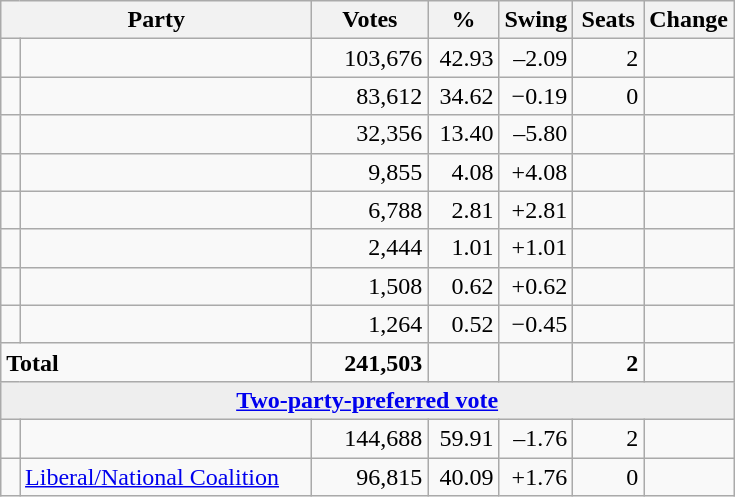<table class="wikitable">
<tr>
<th style="width:200px" colspan=2><strong>Party</strong></th>
<th style="width:70px; text-align:center;"><strong>Votes</strong></th>
<th style="width:40px; text-align:center;"><strong>%</strong></th>
<th style="width:40px; text-align:center;"><strong>Swing</strong></th>
<th style="width:40px; text-align:center;"><strong>Seats</strong></th>
<th style="width:40px; text-align:center;"><strong>Change</strong></th>
</tr>
<tr>
<td> </td>
<td></td>
<td align=right>103,676</td>
<td align=right>42.93</td>
<td align=right>–2.09</td>
<td align=right>2</td>
<td align=right></td>
</tr>
<tr>
<td> </td>
<td></td>
<td align=right>83,612</td>
<td align=right>34.62</td>
<td align=right>−0.19</td>
<td align=right>0</td>
<td align=right></td>
</tr>
<tr>
<td> </td>
<td></td>
<td align=right>32,356</td>
<td align=right>13.40</td>
<td align=right>–5.80</td>
<td align=right></td>
<td align=right></td>
</tr>
<tr>
<td> </td>
<td></td>
<td align=right>9,855</td>
<td align=right>4.08</td>
<td align=right>+4.08</td>
<td align=right></td>
<td align=right></td>
</tr>
<tr>
<td> </td>
<td></td>
<td align=right>6,788</td>
<td align=right>2.81</td>
<td align=right>+2.81</td>
<td align=right></td>
<td align=right></td>
</tr>
<tr>
<td> </td>
<td></td>
<td align=right>2,444</td>
<td align=right>1.01</td>
<td align=right>+1.01</td>
<td align=right></td>
<td align=right></td>
</tr>
<tr>
<td> </td>
<td></td>
<td align=right>1,508</td>
<td align=right>0.62</td>
<td align=right>+0.62</td>
<td align=right></td>
<td align=right></td>
</tr>
<tr>
<td> </td>
<td></td>
<td align=right>1,264</td>
<td align=right>0.52</td>
<td align=right>−0.45</td>
<td align=right></td>
<td align=right></td>
</tr>
<tr>
<td colspan=2><strong>Total</strong></td>
<td align=right><strong>241,503</strong></td>
<td align=right> </td>
<td align=right> </td>
<td align=right><strong>2</strong></td>
<td align=right></td>
</tr>
<tr>
<td colspan="7" style="text-align:center; background:#eee;"><strong><a href='#'>Two-party-preferred vote</a></strong></td>
</tr>
<tr>
<td> </td>
<td></td>
<td align=right>144,688</td>
<td align=right>59.91</td>
<td align=right>–1.76</td>
<td align=right>2</td>
<td align=right></td>
</tr>
<tr>
<td> </td>
<td><a href='#'>Liberal/National Coalition</a></td>
<td align=right>96,815</td>
<td align=right>40.09</td>
<td align=right>+1.76</td>
<td align=right>0</td>
<td align=right></td>
</tr>
</table>
